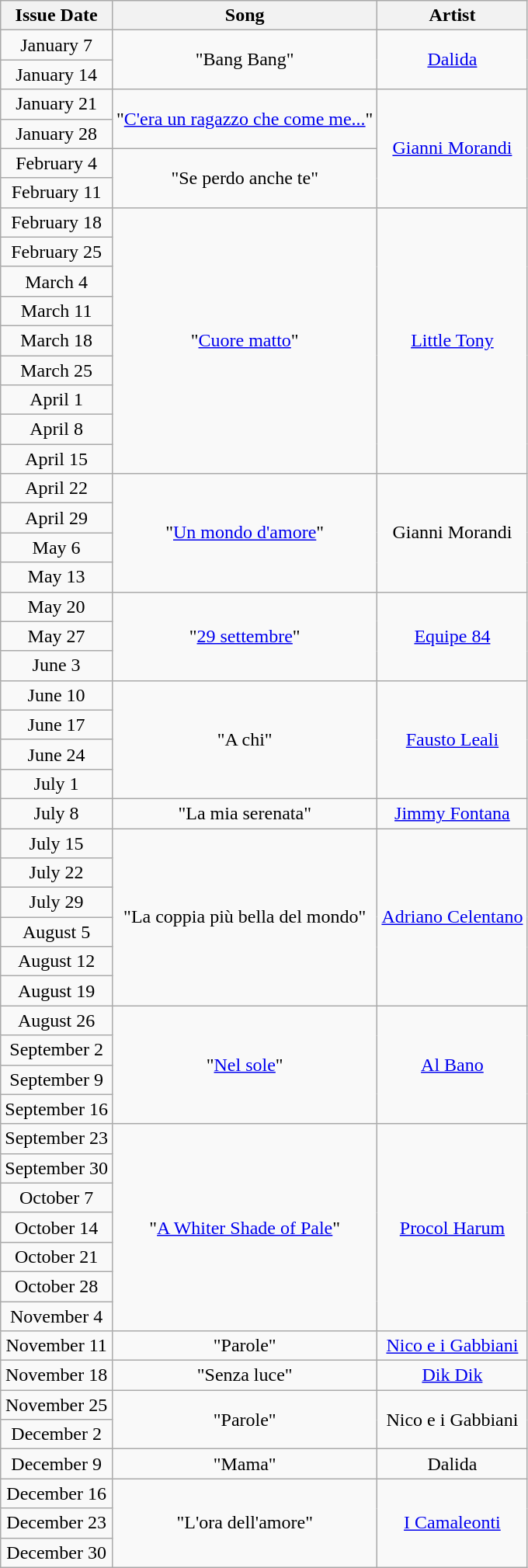<table class="wikitable">
<tr>
<th>Issue Date</th>
<th>Song</th>
<th>Artist</th>
</tr>
<tr>
<td align="center">January 7</td>
<td align="center" rowspan="2">"Bang Bang"</td>
<td align="center" rowspan="2"><a href='#'>Dalida</a></td>
</tr>
<tr>
<td align="center">January 14</td>
</tr>
<tr>
<td align="center">January 21</td>
<td align="center" rowspan="2">"<a href='#'>C'era un ragazzo che come me...</a>"</td>
<td align="center" rowspan="4"><a href='#'>Gianni Morandi</a></td>
</tr>
<tr>
<td align="center">January 28</td>
</tr>
<tr>
<td align="center">February 4</td>
<td align="center" rowspan="2">"Se perdo anche te"</td>
</tr>
<tr>
<td align="center">February 11</td>
</tr>
<tr>
<td align="center">February 18</td>
<td align="center" rowspan="9">"<a href='#'>Cuore matto</a>"</td>
<td align="center" rowspan="9"><a href='#'>Little Tony</a></td>
</tr>
<tr>
<td align="center">February 25</td>
</tr>
<tr>
<td align="center">March 4</td>
</tr>
<tr>
<td align="center">March 11</td>
</tr>
<tr>
<td align="center">March 18</td>
</tr>
<tr>
<td align="center">March 25</td>
</tr>
<tr>
<td align="center">April 1</td>
</tr>
<tr>
<td align="center">April 8</td>
</tr>
<tr>
<td align="center">April 15</td>
</tr>
<tr>
<td align="center">April 22</td>
<td align="center" rowspan="4">"<a href='#'>Un mondo d'amore</a>"</td>
<td align="center" rowspan="4">Gianni Morandi</td>
</tr>
<tr>
<td align="center">April 29</td>
</tr>
<tr>
<td align="center">May 6</td>
</tr>
<tr>
<td align="center">May 13</td>
</tr>
<tr>
<td align="center">May 20</td>
<td align="center" rowspan="3">"<a href='#'>29 settembre</a>"</td>
<td align="center" rowspan="3"><a href='#'>Equipe 84</a></td>
</tr>
<tr>
<td align="center">May 27</td>
</tr>
<tr>
<td align="center">June 3</td>
</tr>
<tr>
<td align="center">June 10</td>
<td align="center" rowspan="4">"A chi"</td>
<td align="center" rowspan="4"><a href='#'>Fausto Leali</a></td>
</tr>
<tr>
<td align="center">June 17</td>
</tr>
<tr>
<td align="center">June 24</td>
</tr>
<tr>
<td align="center">July 1</td>
</tr>
<tr>
<td align="center">July 8</td>
<td align="center">"La mia serenata"</td>
<td align="center" "><a href='#'>Jimmy Fontana</a></td>
</tr>
<tr>
<td align="center">July 15</td>
<td align="center" rowspan="6">"La coppia più bella del mondo"</td>
<td align="center" rowspan="6"><a href='#'>Adriano Celentano</a></td>
</tr>
<tr>
<td align="center">July 22</td>
</tr>
<tr>
<td align="center">July 29</td>
</tr>
<tr>
<td align="center">August 5</td>
</tr>
<tr>
<td align="center">August 12</td>
</tr>
<tr>
<td align="center">August 19</td>
</tr>
<tr>
<td align="center">August 26</td>
<td align="center" rowspan="4">"<a href='#'>Nel sole</a>"</td>
<td align="center" rowspan="4"><a href='#'>Al Bano</a></td>
</tr>
<tr>
<td align="center">September 2</td>
</tr>
<tr>
<td align="center">September 9</td>
</tr>
<tr>
<td align="center">September 16</td>
</tr>
<tr>
<td align="center">September 23</td>
<td align="center" rowspan="7">"<a href='#'>A Whiter Shade of Pale</a>"</td>
<td align="center" rowspan="7"><a href='#'>Procol Harum</a></td>
</tr>
<tr>
<td align="center">September 30</td>
</tr>
<tr>
<td align="center">October 7</td>
</tr>
<tr>
<td align="center">October 14</td>
</tr>
<tr>
<td align="center">October 21</td>
</tr>
<tr>
<td align="center">October 28</td>
</tr>
<tr>
<td align="center">November 4</td>
</tr>
<tr>
<td align="center">November 11</td>
<td align="center">"Parole"</td>
<td align="center"><a href='#'>Nico e i Gabbiani</a></td>
</tr>
<tr>
<td align="center">November 18</td>
<td align="center">"Senza luce"</td>
<td align="center"><a href='#'>Dik Dik</a></td>
</tr>
<tr>
<td align="center">November 25</td>
<td align="center" rowspan="2">"Parole"</td>
<td align="center" rowspan="2">Nico e i Gabbiani</td>
</tr>
<tr>
<td align="center">December 2</td>
</tr>
<tr>
<td align="center">December 9</td>
<td align="center">"Mama"</td>
<td align="center">Dalida</td>
</tr>
<tr>
<td align="center">December 16</td>
<td align="center" rowspan="3">"L'ora dell'amore"</td>
<td align="center" rowspan="3"><a href='#'>I Camaleonti</a></td>
</tr>
<tr>
<td align="center">December 23</td>
</tr>
<tr>
<td align="center">December 30</td>
</tr>
</table>
